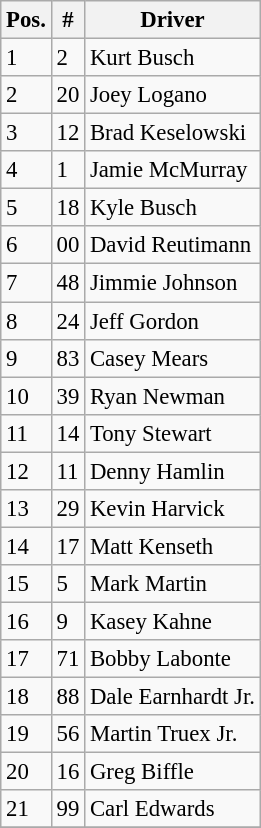<table class="wikitable" style="font-size:95%">
<tr>
<th>Pos.</th>
<th>#</th>
<th>Driver</th>
</tr>
<tr>
<td>1</td>
<td>2</td>
<td>Kurt Busch</td>
</tr>
<tr>
<td>2</td>
<td>20</td>
<td>Joey Logano</td>
</tr>
<tr>
<td>3</td>
<td>12</td>
<td>Brad Keselowski</td>
</tr>
<tr>
<td>4</td>
<td>1</td>
<td>Jamie McMurray</td>
</tr>
<tr>
<td>5</td>
<td>18</td>
<td>Kyle Busch</td>
</tr>
<tr>
<td>6</td>
<td>00</td>
<td>David Reutimann</td>
</tr>
<tr>
<td>7</td>
<td>48</td>
<td>Jimmie Johnson</td>
</tr>
<tr>
<td>8</td>
<td>24</td>
<td>Jeff Gordon</td>
</tr>
<tr>
<td>9</td>
<td>83</td>
<td>Casey Mears</td>
</tr>
<tr>
<td>10</td>
<td>39</td>
<td>Ryan Newman</td>
</tr>
<tr>
<td>11</td>
<td>14</td>
<td>Tony Stewart</td>
</tr>
<tr>
<td>12</td>
<td>11</td>
<td>Denny Hamlin</td>
</tr>
<tr>
<td>13</td>
<td>29</td>
<td>Kevin Harvick</td>
</tr>
<tr>
<td>14</td>
<td>17</td>
<td>Matt Kenseth</td>
</tr>
<tr>
<td>15</td>
<td>5</td>
<td>Mark Martin</td>
</tr>
<tr>
<td>16</td>
<td>9</td>
<td>Kasey Kahne</td>
</tr>
<tr>
<td>17</td>
<td>71</td>
<td>Bobby Labonte</td>
</tr>
<tr>
<td>18</td>
<td>88</td>
<td>Dale Earnhardt Jr.</td>
</tr>
<tr>
<td>19</td>
<td>56</td>
<td>Martin Truex Jr.</td>
</tr>
<tr>
<td>20</td>
<td>16</td>
<td>Greg Biffle</td>
</tr>
<tr>
<td>21</td>
<td>99</td>
<td>Carl Edwards</td>
</tr>
<tr>
</tr>
</table>
